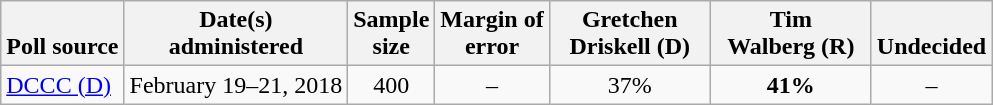<table class="wikitable">
<tr valign="bottom">
<th>Poll source</th>
<th>Date(s)<br>administered</th>
<th>Sample<br>size</th>
<th>Margin of<br>error</th>
<th style="width:100px;">Gretchen<br>Driskell (D)</th>
<th style="width:100px;">Tim<br>Walberg (R)</th>
<th>Undecided</th>
</tr>
<tr>
<td><a href='#'>DCCC (D)</a></td>
<td align="center">February 19–21, 2018</td>
<td align="center">400</td>
<td align="center">–</td>
<td align="center">37%</td>
<td align="center" ><strong>41%</strong></td>
<td align="center">–</td>
</tr>
</table>
